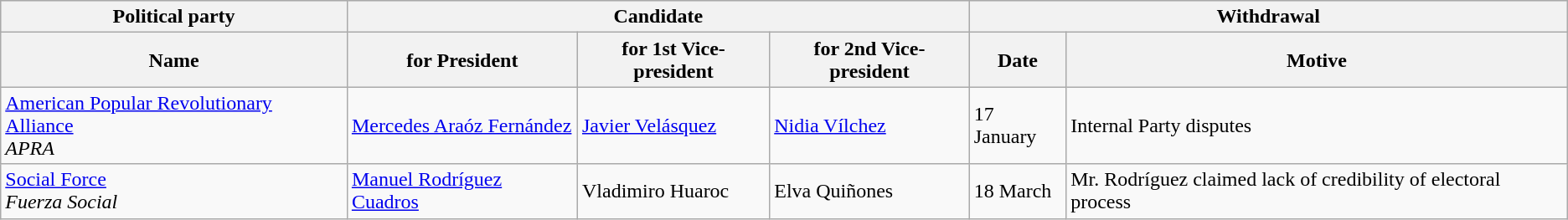<table class="wikitable">
<tr style="background:#ddd;">
<th>Political party</th>
<th colspan=3>Candidate</th>
<th colspan=2>Withdrawal</th>
</tr>
<tr style="background:#eee;">
<th>Name</th>
<th>for President</th>
<th>for 1st Vice-president</th>
<th>for 2nd Vice-president</th>
<th>Date</th>
<th>Motive</th>
</tr>
<tr>
<td><a href='#'>American Popular Revolutionary Alliance</a><br><em>APRA</em></td>
<td><a href='#'>Mercedes Araóz Fernández</a></td>
<td><a href='#'>Javier Velásquez</a></td>
<td><a href='#'>Nidia Vílchez</a></td>
<td>17 January</td>
<td>Internal Party disputes</td>
</tr>
<tr>
<td><a href='#'>Social Force</a> <br><em>Fuerza Social</em></td>
<td><a href='#'>Manuel Rodríguez Cuadros</a></td>
<td>Vladimiro Huaroc</td>
<td>Elva Quiñones</td>
<td>18 March</td>
<td>Mr. Rodríguez claimed lack of credibility of electoral process</td>
</tr>
</table>
